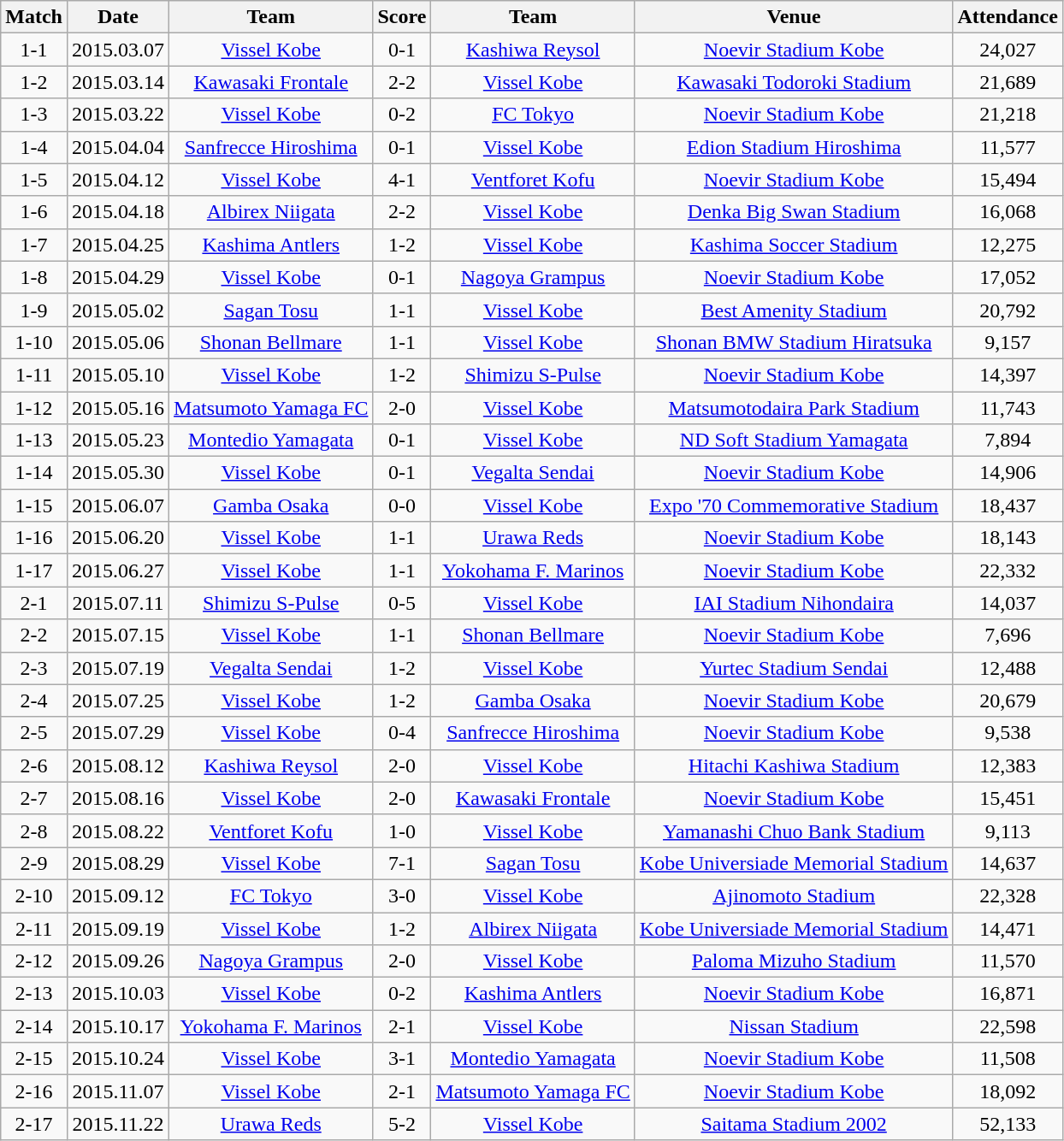<table class="wikitable" style="text-align:center;">
<tr>
<th>Match</th>
<th>Date</th>
<th>Team</th>
<th>Score</th>
<th>Team</th>
<th>Venue</th>
<th>Attendance</th>
</tr>
<tr>
<td>1-1</td>
<td>2015.03.07</td>
<td><a href='#'>Vissel Kobe</a></td>
<td>0-1</td>
<td><a href='#'>Kashiwa Reysol</a></td>
<td><a href='#'>Noevir Stadium Kobe</a></td>
<td>24,027</td>
</tr>
<tr>
<td>1-2</td>
<td>2015.03.14</td>
<td><a href='#'>Kawasaki Frontale</a></td>
<td>2-2</td>
<td><a href='#'>Vissel Kobe</a></td>
<td><a href='#'>Kawasaki Todoroki Stadium</a></td>
<td>21,689</td>
</tr>
<tr>
<td>1-3</td>
<td>2015.03.22</td>
<td><a href='#'>Vissel Kobe</a></td>
<td>0-2</td>
<td><a href='#'>FC Tokyo</a></td>
<td><a href='#'>Noevir Stadium Kobe</a></td>
<td>21,218</td>
</tr>
<tr>
<td>1-4</td>
<td>2015.04.04</td>
<td><a href='#'>Sanfrecce Hiroshima</a></td>
<td>0-1</td>
<td><a href='#'>Vissel Kobe</a></td>
<td><a href='#'>Edion Stadium Hiroshima</a></td>
<td>11,577</td>
</tr>
<tr>
<td>1-5</td>
<td>2015.04.12</td>
<td><a href='#'>Vissel Kobe</a></td>
<td>4-1</td>
<td><a href='#'>Ventforet Kofu</a></td>
<td><a href='#'>Noevir Stadium Kobe</a></td>
<td>15,494</td>
</tr>
<tr>
<td>1-6</td>
<td>2015.04.18</td>
<td><a href='#'>Albirex Niigata</a></td>
<td>2-2</td>
<td><a href='#'>Vissel Kobe</a></td>
<td><a href='#'>Denka Big Swan Stadium</a></td>
<td>16,068</td>
</tr>
<tr>
<td>1-7</td>
<td>2015.04.25</td>
<td><a href='#'>Kashima Antlers</a></td>
<td>1-2</td>
<td><a href='#'>Vissel Kobe</a></td>
<td><a href='#'>Kashima Soccer Stadium</a></td>
<td>12,275</td>
</tr>
<tr>
<td>1-8</td>
<td>2015.04.29</td>
<td><a href='#'>Vissel Kobe</a></td>
<td>0-1</td>
<td><a href='#'>Nagoya Grampus</a></td>
<td><a href='#'>Noevir Stadium Kobe</a></td>
<td>17,052</td>
</tr>
<tr>
<td>1-9</td>
<td>2015.05.02</td>
<td><a href='#'>Sagan Tosu</a></td>
<td>1-1</td>
<td><a href='#'>Vissel Kobe</a></td>
<td><a href='#'>Best Amenity Stadium</a></td>
<td>20,792</td>
</tr>
<tr>
<td>1-10</td>
<td>2015.05.06</td>
<td><a href='#'>Shonan Bellmare</a></td>
<td>1-1</td>
<td><a href='#'>Vissel Kobe</a></td>
<td><a href='#'>Shonan BMW Stadium Hiratsuka</a></td>
<td>9,157</td>
</tr>
<tr>
<td>1-11</td>
<td>2015.05.10</td>
<td><a href='#'>Vissel Kobe</a></td>
<td>1-2</td>
<td><a href='#'>Shimizu S-Pulse</a></td>
<td><a href='#'>Noevir Stadium Kobe</a></td>
<td>14,397</td>
</tr>
<tr>
<td>1-12</td>
<td>2015.05.16</td>
<td><a href='#'>Matsumoto Yamaga FC</a></td>
<td>2-0</td>
<td><a href='#'>Vissel Kobe</a></td>
<td><a href='#'>Matsumotodaira Park Stadium</a></td>
<td>11,743</td>
</tr>
<tr>
<td>1-13</td>
<td>2015.05.23</td>
<td><a href='#'>Montedio Yamagata</a></td>
<td>0-1</td>
<td><a href='#'>Vissel Kobe</a></td>
<td><a href='#'>ND Soft Stadium Yamagata</a></td>
<td>7,894</td>
</tr>
<tr>
<td>1-14</td>
<td>2015.05.30</td>
<td><a href='#'>Vissel Kobe</a></td>
<td>0-1</td>
<td><a href='#'>Vegalta Sendai</a></td>
<td><a href='#'>Noevir Stadium Kobe</a></td>
<td>14,906</td>
</tr>
<tr>
<td>1-15</td>
<td>2015.06.07</td>
<td><a href='#'>Gamba Osaka</a></td>
<td>0-0</td>
<td><a href='#'>Vissel Kobe</a></td>
<td><a href='#'>Expo '70 Commemorative Stadium</a></td>
<td>18,437</td>
</tr>
<tr>
<td>1-16</td>
<td>2015.06.20</td>
<td><a href='#'>Vissel Kobe</a></td>
<td>1-1</td>
<td><a href='#'>Urawa Reds</a></td>
<td><a href='#'>Noevir Stadium Kobe</a></td>
<td>18,143</td>
</tr>
<tr>
<td>1-17</td>
<td>2015.06.27</td>
<td><a href='#'>Vissel Kobe</a></td>
<td>1-1</td>
<td><a href='#'>Yokohama F. Marinos</a></td>
<td><a href='#'>Noevir Stadium Kobe</a></td>
<td>22,332</td>
</tr>
<tr>
<td>2-1</td>
<td>2015.07.11</td>
<td><a href='#'>Shimizu S-Pulse</a></td>
<td>0-5</td>
<td><a href='#'>Vissel Kobe</a></td>
<td><a href='#'>IAI Stadium Nihondaira</a></td>
<td>14,037</td>
</tr>
<tr>
<td>2-2</td>
<td>2015.07.15</td>
<td><a href='#'>Vissel Kobe</a></td>
<td>1-1</td>
<td><a href='#'>Shonan Bellmare</a></td>
<td><a href='#'>Noevir Stadium Kobe</a></td>
<td>7,696</td>
</tr>
<tr>
<td>2-3</td>
<td>2015.07.19</td>
<td><a href='#'>Vegalta Sendai</a></td>
<td>1-2</td>
<td><a href='#'>Vissel Kobe</a></td>
<td><a href='#'>Yurtec Stadium Sendai</a></td>
<td>12,488</td>
</tr>
<tr>
<td>2-4</td>
<td>2015.07.25</td>
<td><a href='#'>Vissel Kobe</a></td>
<td>1-2</td>
<td><a href='#'>Gamba Osaka</a></td>
<td><a href='#'>Noevir Stadium Kobe</a></td>
<td>20,679</td>
</tr>
<tr>
<td>2-5</td>
<td>2015.07.29</td>
<td><a href='#'>Vissel Kobe</a></td>
<td>0-4</td>
<td><a href='#'>Sanfrecce Hiroshima</a></td>
<td><a href='#'>Noevir Stadium Kobe</a></td>
<td>9,538</td>
</tr>
<tr>
<td>2-6</td>
<td>2015.08.12</td>
<td><a href='#'>Kashiwa Reysol</a></td>
<td>2-0</td>
<td><a href='#'>Vissel Kobe</a></td>
<td><a href='#'>Hitachi Kashiwa Stadium</a></td>
<td>12,383</td>
</tr>
<tr>
<td>2-7</td>
<td>2015.08.16</td>
<td><a href='#'>Vissel Kobe</a></td>
<td>2-0</td>
<td><a href='#'>Kawasaki Frontale</a></td>
<td><a href='#'>Noevir Stadium Kobe</a></td>
<td>15,451</td>
</tr>
<tr>
<td>2-8</td>
<td>2015.08.22</td>
<td><a href='#'>Ventforet Kofu</a></td>
<td>1-0</td>
<td><a href='#'>Vissel Kobe</a></td>
<td><a href='#'>Yamanashi Chuo Bank Stadium</a></td>
<td>9,113</td>
</tr>
<tr>
<td>2-9</td>
<td>2015.08.29</td>
<td><a href='#'>Vissel Kobe</a></td>
<td>7-1</td>
<td><a href='#'>Sagan Tosu</a></td>
<td><a href='#'>Kobe Universiade Memorial Stadium</a></td>
<td>14,637</td>
</tr>
<tr>
<td>2-10</td>
<td>2015.09.12</td>
<td><a href='#'>FC Tokyo</a></td>
<td>3-0</td>
<td><a href='#'>Vissel Kobe</a></td>
<td><a href='#'>Ajinomoto Stadium</a></td>
<td>22,328</td>
</tr>
<tr>
<td>2-11</td>
<td>2015.09.19</td>
<td><a href='#'>Vissel Kobe</a></td>
<td>1-2</td>
<td><a href='#'>Albirex Niigata</a></td>
<td><a href='#'>Kobe Universiade Memorial Stadium</a></td>
<td>14,471</td>
</tr>
<tr>
<td>2-12</td>
<td>2015.09.26</td>
<td><a href='#'>Nagoya Grampus</a></td>
<td>2-0</td>
<td><a href='#'>Vissel Kobe</a></td>
<td><a href='#'>Paloma Mizuho Stadium</a></td>
<td>11,570</td>
</tr>
<tr>
<td>2-13</td>
<td>2015.10.03</td>
<td><a href='#'>Vissel Kobe</a></td>
<td>0-2</td>
<td><a href='#'>Kashima Antlers</a></td>
<td><a href='#'>Noevir Stadium Kobe</a></td>
<td>16,871</td>
</tr>
<tr>
<td>2-14</td>
<td>2015.10.17</td>
<td><a href='#'>Yokohama F. Marinos</a></td>
<td>2-1</td>
<td><a href='#'>Vissel Kobe</a></td>
<td><a href='#'>Nissan Stadium</a></td>
<td>22,598</td>
</tr>
<tr>
<td>2-15</td>
<td>2015.10.24</td>
<td><a href='#'>Vissel Kobe</a></td>
<td>3-1</td>
<td><a href='#'>Montedio Yamagata</a></td>
<td><a href='#'>Noevir Stadium Kobe</a></td>
<td>11,508</td>
</tr>
<tr>
<td>2-16</td>
<td>2015.11.07</td>
<td><a href='#'>Vissel Kobe</a></td>
<td>2-1</td>
<td><a href='#'>Matsumoto Yamaga FC</a></td>
<td><a href='#'>Noevir Stadium Kobe</a></td>
<td>18,092</td>
</tr>
<tr>
<td>2-17</td>
<td>2015.11.22</td>
<td><a href='#'>Urawa Reds</a></td>
<td>5-2</td>
<td><a href='#'>Vissel Kobe</a></td>
<td><a href='#'>Saitama Stadium 2002</a></td>
<td>52,133</td>
</tr>
</table>
